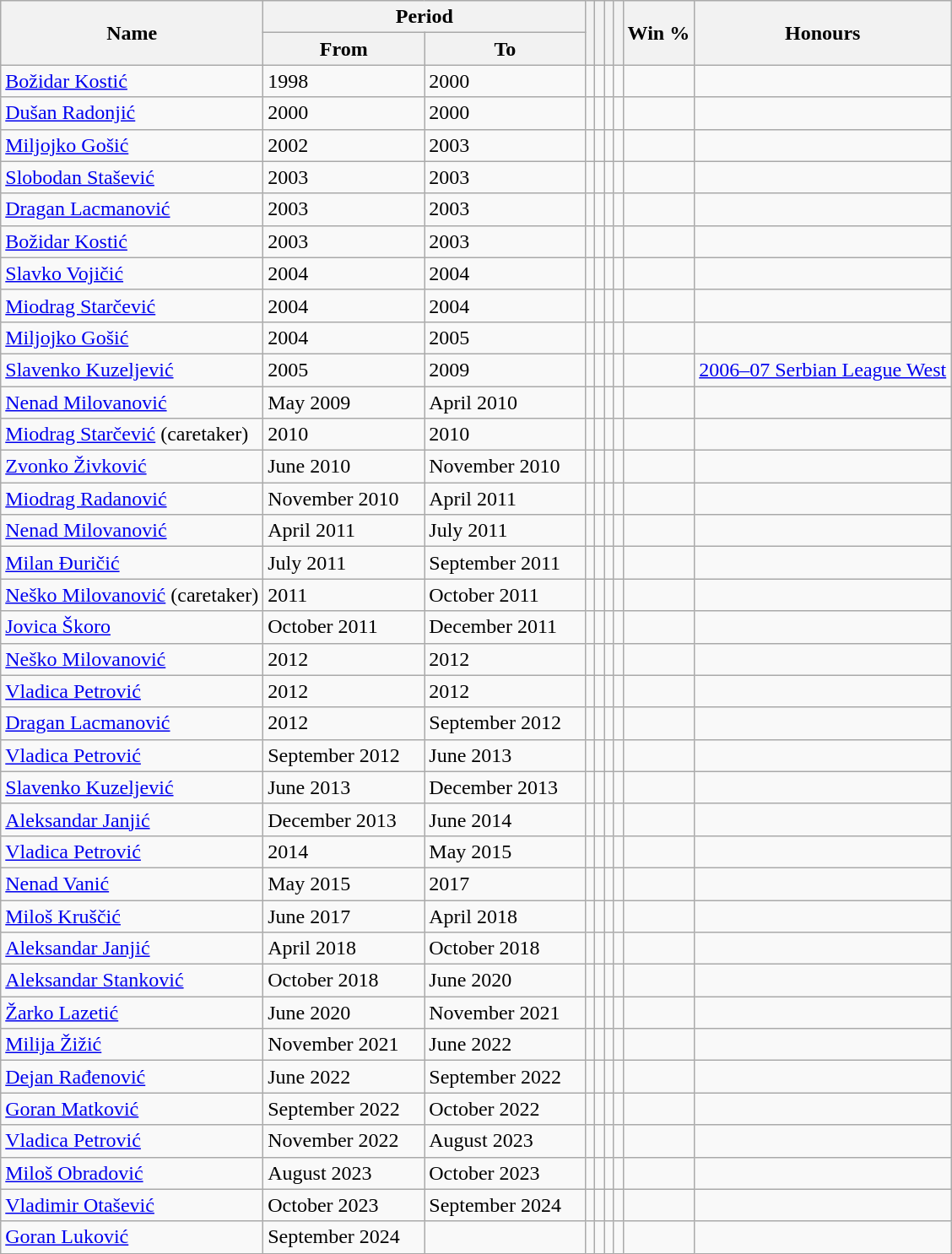<table class="wikitable sortable">
<tr>
<th rowspan="2">Name</th>
<th colspan="2">Period</th>
<th rowspan="2"></th>
<th rowspan="2"></th>
<th rowspan="2"></th>
<th rowspan="2"></th>
<th rowspan="2">Win %</th>
<th rowspan="2">Honours</th>
</tr>
<tr>
<th width="120">From</th>
<th width="120">To</th>
</tr>
<tr>
<td> <a href='#'>Božidar Kostić</a></td>
<td>1998</td>
<td>2000</td>
<td></td>
<td></td>
<td></td>
<td></td>
<td></td>
<td></td>
</tr>
<tr>
<td> <a href='#'>Dušan Radonjić</a></td>
<td>2000</td>
<td>2000</td>
<td></td>
<td></td>
<td></td>
<td></td>
<td></td>
<td></td>
</tr>
<tr>
<td> <a href='#'>Miljojko Gošić</a></td>
<td>2002</td>
<td>2003</td>
<td></td>
<td></td>
<td></td>
<td></td>
<td></td>
<td></td>
</tr>
<tr>
<td> <a href='#'>Slobodan Stašević</a></td>
<td>2003</td>
<td>2003</td>
<td></td>
<td></td>
<td></td>
<td></td>
<td></td>
<td></td>
</tr>
<tr>
<td> <a href='#'>Dragan Lacmanović</a></td>
<td>2003</td>
<td>2003</td>
<td></td>
<td></td>
<td></td>
<td></td>
<td></td>
<td></td>
</tr>
<tr>
<td> <a href='#'>Božidar Kostić</a></td>
<td>2003</td>
<td>2003</td>
<td></td>
<td></td>
<td></td>
<td></td>
<td></td>
<td></td>
</tr>
<tr>
<td> <a href='#'>Slavko Vojičić</a></td>
<td>2004</td>
<td>2004</td>
<td></td>
<td></td>
<td></td>
<td></td>
<td></td>
<td></td>
</tr>
<tr>
<td> <a href='#'>Miodrag Starčević</a></td>
<td>2004</td>
<td>2004</td>
<td></td>
<td></td>
<td></td>
<td></td>
<td></td>
<td></td>
</tr>
<tr>
<td> <a href='#'>Miljojko Gošić</a></td>
<td>2004</td>
<td>2005</td>
<td></td>
<td></td>
<td></td>
<td></td>
<td></td>
<td></td>
</tr>
<tr>
<td> <a href='#'>Slavenko Kuzeljević</a></td>
<td>2005</td>
<td>2009</td>
<td></td>
<td></td>
<td></td>
<td></td>
<td></td>
<td><a href='#'>2006–07 Serbian League West</a></td>
</tr>
<tr>
<td> <a href='#'>Nenad Milovanović</a></td>
<td>May 2009</td>
<td>April 2010</td>
<td></td>
<td></td>
<td></td>
<td></td>
<td></td>
<td></td>
</tr>
<tr>
<td> <a href='#'>Miodrag Starčević</a> (caretaker)</td>
<td>2010</td>
<td>2010</td>
<td></td>
<td></td>
<td></td>
<td></td>
<td></td>
<td></td>
</tr>
<tr>
<td> <a href='#'>Zvonko Živković</a></td>
<td>June 2010</td>
<td>November 2010</td>
<td></td>
<td></td>
<td></td>
<td></td>
<td></td>
<td></td>
</tr>
<tr>
<td> <a href='#'>Miodrag Radanović</a></td>
<td>November 2010</td>
<td>April 2011</td>
<td></td>
<td></td>
<td></td>
<td></td>
<td></td>
<td></td>
</tr>
<tr>
<td> <a href='#'>Nenad Milovanović</a></td>
<td>April 2011</td>
<td>July 2011</td>
<td></td>
<td></td>
<td></td>
<td></td>
<td></td>
<td></td>
</tr>
<tr>
<td> <a href='#'>Milan Đuričić</a></td>
<td>July 2011</td>
<td>September 2011</td>
<td></td>
<td></td>
<td></td>
<td></td>
<td></td>
<td></td>
</tr>
<tr>
<td> <a href='#'>Neško Milovanović</a> (caretaker)</td>
<td>2011</td>
<td>October 2011</td>
<td></td>
<td></td>
<td></td>
<td></td>
<td></td>
<td></td>
</tr>
<tr>
<td> <a href='#'>Jovica Škoro</a></td>
<td>October 2011</td>
<td>December 2011</td>
<td></td>
<td></td>
<td></td>
<td></td>
<td></td>
<td></td>
</tr>
<tr>
<td> <a href='#'>Neško Milovanović</a></td>
<td>2012</td>
<td>2012</td>
<td></td>
<td></td>
<td></td>
<td></td>
<td></td>
<td></td>
</tr>
<tr>
<td> <a href='#'>Vladica Petrović</a></td>
<td>2012</td>
<td>2012</td>
<td></td>
<td></td>
<td></td>
<td></td>
<td></td>
<td></td>
</tr>
<tr>
<td> <a href='#'>Dragan Lacmanović</a></td>
<td>2012</td>
<td>September 2012</td>
<td></td>
<td></td>
<td></td>
<td></td>
<td></td>
<td></td>
</tr>
<tr>
<td> <a href='#'>Vladica Petrović</a></td>
<td>September 2012</td>
<td>June 2013</td>
<td></td>
<td></td>
<td></td>
<td></td>
<td></td>
<td></td>
</tr>
<tr>
<td> <a href='#'>Slavenko Kuzeljević</a></td>
<td>June 2013</td>
<td>December 2013</td>
<td></td>
<td></td>
<td></td>
<td></td>
<td></td>
<td></td>
</tr>
<tr>
<td> <a href='#'>Aleksandar Janjić</a></td>
<td>December 2013</td>
<td>June 2014</td>
<td></td>
<td></td>
<td></td>
<td></td>
<td></td>
<td></td>
</tr>
<tr>
<td> <a href='#'>Vladica Petrović</a></td>
<td>2014</td>
<td>May 2015</td>
<td></td>
<td></td>
<td></td>
<td></td>
<td></td>
<td></td>
</tr>
<tr>
<td> <a href='#'>Nenad Vanić</a></td>
<td>May 2015</td>
<td>2017</td>
<td></td>
<td></td>
<td></td>
<td></td>
<td></td>
<td></td>
</tr>
<tr>
<td> <a href='#'>Miloš Kruščić</a></td>
<td>June 2017</td>
<td>April 2018</td>
<td></td>
<td></td>
<td></td>
<td></td>
<td></td>
<td></td>
</tr>
<tr>
<td> <a href='#'>Aleksandar Janjić</a></td>
<td>April 2018</td>
<td>October 2018</td>
<td></td>
<td></td>
<td></td>
<td></td>
<td></td>
<td></td>
</tr>
<tr>
<td> <a href='#'>Aleksandar Stanković</a></td>
<td>October 2018</td>
<td>June 2020</td>
<td></td>
<td></td>
<td></td>
<td></td>
<td></td>
<td></td>
</tr>
<tr>
<td> <a href='#'>Žarko Lazetić</a></td>
<td>June 2020</td>
<td>November 2021</td>
<td></td>
<td></td>
<td></td>
<td></td>
<td></td>
<td></td>
</tr>
<tr>
<td> <a href='#'>Milija Žižić</a></td>
<td>November 2021</td>
<td>June 2022</td>
<td></td>
<td></td>
<td></td>
<td></td>
<td></td>
<td></td>
</tr>
<tr>
<td> <a href='#'>Dejan Rađenović</a></td>
<td>June 2022</td>
<td>September 2022</td>
<td></td>
<td></td>
<td></td>
<td></td>
<td></td>
<td></td>
</tr>
<tr>
<td> <a href='#'>Goran Matković</a></td>
<td>September 2022</td>
<td>October 2022</td>
<td></td>
<td></td>
<td></td>
<td></td>
<td></td>
<td></td>
</tr>
<tr>
<td> <a href='#'>Vladica Petrović</a></td>
<td>November 2022</td>
<td>August 2023</td>
<td></td>
<td></td>
<td></td>
<td></td>
<td></td>
<td></td>
</tr>
<tr>
<td> <a href='#'>Miloš Obradović</a></td>
<td>August 2023</td>
<td>October 2023</td>
<td></td>
<td></td>
<td></td>
<td></td>
<td></td>
<td></td>
</tr>
<tr>
<td> <a href='#'>Vladimir Otašević</a></td>
<td>October 2023</td>
<td>September 2024</td>
<td></td>
<td></td>
<td></td>
<td></td>
<td></td>
<td></td>
</tr>
<tr>
<td> <a href='#'>Goran Luković</a></td>
<td>September 2024</td>
<td></td>
<td></td>
<td></td>
<td></td>
<td></td>
<td></td>
<td></td>
</tr>
</table>
